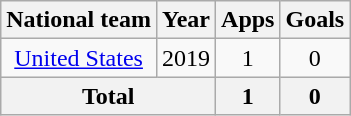<table class="wikitable" style="text-align:center">
<tr>
<th>National team</th>
<th>Year</th>
<th>Apps</th>
<th>Goals</th>
</tr>
<tr>
<td rowspan="1"><a href='#'>United States</a></td>
<td>2019</td>
<td>1</td>
<td>0</td>
</tr>
<tr>
<th colspan="2">Total</th>
<th>1</th>
<th>0</th>
</tr>
</table>
